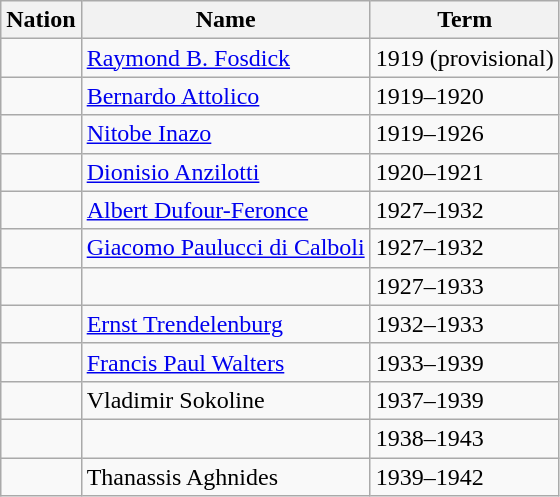<table class="wikitable">
<tr>
<th>Nation</th>
<th>Name</th>
<th>Term</th>
</tr>
<tr>
<td></td>
<td><a href='#'>Raymond B. Fosdick</a></td>
<td>1919 (provisional)</td>
</tr>
<tr>
<td></td>
<td><a href='#'>Bernardo Attolico</a></td>
<td>1919–1920</td>
</tr>
<tr>
<td></td>
<td><a href='#'>Nitobe Inazo</a></td>
<td>1919–1926</td>
</tr>
<tr>
<td></td>
<td><a href='#'>Dionisio Anzilotti</a></td>
<td>1920–1921</td>
</tr>
<tr>
<td></td>
<td><a href='#'>Albert Dufour-Feronce</a></td>
<td>1927–1932</td>
</tr>
<tr>
<td></td>
<td><a href='#'>Giacomo Paulucci di Calboli</a></td>
<td>1927–1932</td>
</tr>
<tr>
<td></td>
<td></td>
<td>1927–1933</td>
</tr>
<tr —°>
<td></td>
<td><a href='#'>Ernst Trendelenburg</a></td>
<td>1932–1933</td>
</tr>
<tr>
<td></td>
<td><a href='#'>Francis Paul Walters</a></td>
<td>1933–1939</td>
</tr>
<tr>
<td></td>
<td>Vladimir Sokoline</td>
<td>1937–1939</td>
</tr>
<tr>
<td></td>
<td></td>
<td>1938–1943</td>
</tr>
<tr>
<td></td>
<td>Thanassis Aghnides</td>
<td>1939–1942</td>
</tr>
</table>
